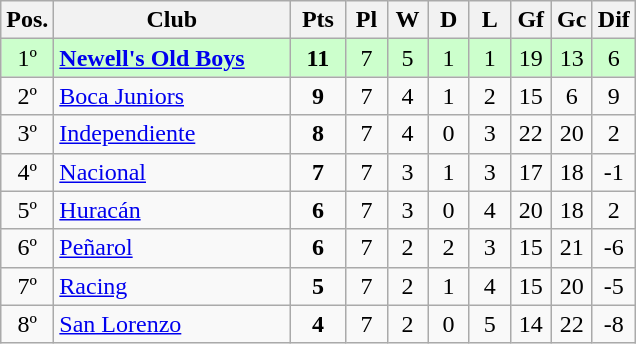<table class= "wikitable">
<tr>
<th width=20px>Pos.</th>
<th width=150px>Club</th>
<th width=30px>Pts</th>
<th width=20px>Pl</th>
<th width=20px>W</th>
<th width=20px>D</th>
<th width=20px>L</th>
<th width=20px>Gf</th>
<th width=20px>Gc</th>
<th width=20px>Dif</th>
</tr>
<tr align=center bgcolor= #ccffcc>
<td>1º</td>
<td align=left> <strong><a href='#'>Newell's Old Boys</a></strong></td>
<td><strong>11</strong></td>
<td>7</td>
<td>5</td>
<td>1</td>
<td>1</td>
<td>19</td>
<td>13</td>
<td>6</td>
</tr>
<tr align=center>
<td>2º</td>
<td align=left> <a href='#'>Boca Juniors</a></td>
<td><strong>9</strong></td>
<td>7</td>
<td>4</td>
<td>1</td>
<td>2</td>
<td>15</td>
<td>6</td>
<td>9</td>
</tr>
<tr align=center>
<td>3º</td>
<td align=left> <a href='#'>Independiente</a></td>
<td><strong>8</strong></td>
<td>7</td>
<td>4</td>
<td>0</td>
<td>3</td>
<td>22</td>
<td>20</td>
<td>2</td>
</tr>
<tr align=center>
<td>4º</td>
<td align=left> <a href='#'>Nacional</a></td>
<td><strong>7</strong></td>
<td>7</td>
<td>3</td>
<td>1</td>
<td>3</td>
<td>17</td>
<td>18</td>
<td>-1</td>
</tr>
<tr align=center>
<td>5º</td>
<td align=left> <a href='#'>Huracán</a></td>
<td><strong>6</strong></td>
<td>7</td>
<td>3</td>
<td>0</td>
<td>4</td>
<td>20</td>
<td>18</td>
<td>2</td>
</tr>
<tr align=center>
<td>6º</td>
<td align=left> <a href='#'>Peñarol</a></td>
<td><strong>6</strong></td>
<td>7</td>
<td>2</td>
<td>2</td>
<td>3</td>
<td>15</td>
<td>21</td>
<td>-6</td>
</tr>
<tr align=center>
<td>7º</td>
<td align=left> <a href='#'>Racing</a></td>
<td><strong>5</strong></td>
<td>7</td>
<td>2</td>
<td>1</td>
<td>4</td>
<td>15</td>
<td>20</td>
<td>-5</td>
</tr>
<tr align=center>
<td>8º</td>
<td align=left> <a href='#'>San Lorenzo</a></td>
<td><strong>4</strong></td>
<td>7</td>
<td>2</td>
<td>0</td>
<td>5</td>
<td>14</td>
<td>22</td>
<td>-8</td>
</tr>
</table>
